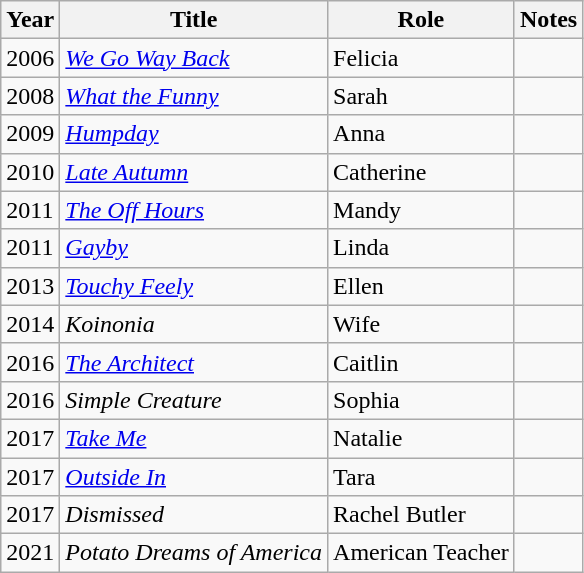<table class="wikitable sortable">
<tr>
<th>Year</th>
<th>Title</th>
<th>Role</th>
<th>Notes</th>
</tr>
<tr>
<td>2006</td>
<td><em><a href='#'>We Go Way Back</a></em></td>
<td>Felicia</td>
<td></td>
</tr>
<tr>
<td>2008</td>
<td><em><a href='#'>What the Funny</a></em></td>
<td>Sarah</td>
<td></td>
</tr>
<tr>
<td>2009</td>
<td><em><a href='#'>Humpday</a></em></td>
<td>Anna</td>
<td></td>
</tr>
<tr>
<td>2010</td>
<td><a href='#'><em>Late Autumn</em></a></td>
<td>Catherine</td>
<td></td>
</tr>
<tr>
<td>2011</td>
<td><em><a href='#'>The Off Hours</a></em></td>
<td>Mandy</td>
<td></td>
</tr>
<tr>
<td>2011</td>
<td><em><a href='#'>Gayby</a></em></td>
<td>Linda</td>
<td></td>
</tr>
<tr>
<td>2013</td>
<td><em><a href='#'>Touchy Feely</a></em></td>
<td>Ellen</td>
<td></td>
</tr>
<tr>
<td>2014</td>
<td><em>Koinonia</em></td>
<td>Wife</td>
<td></td>
</tr>
<tr>
<td>2016</td>
<td><em><a href='#'>The Architect</a></em></td>
<td>Caitlin</td>
<td></td>
</tr>
<tr>
<td>2016</td>
<td><em>Simple Creature</em></td>
<td>Sophia</td>
<td></td>
</tr>
<tr>
<td>2017</td>
<td><a href='#'><em>Take Me</em></a></td>
<td>Natalie</td>
<td></td>
</tr>
<tr>
<td>2017</td>
<td><a href='#'><em>Outside In</em></a></td>
<td>Tara</td>
<td></td>
</tr>
<tr>
<td>2017</td>
<td><em>Dismissed</em></td>
<td>Rachel Butler</td>
<td></td>
</tr>
<tr>
<td>2021</td>
<td><em>Potato Dreams of America</em></td>
<td>American Teacher</td>
<td></td>
</tr>
</table>
